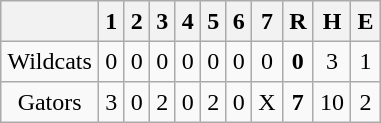<table align = right border="2" cellpadding="4" cellspacing="0" style="margin: 1em 1em 1em 1em; background: #F9F9F9; border: 1px #aaa solid; border-collapse: collapse;">
<tr align=center style="background: #F2F2F2;">
<th></th>
<th>1</th>
<th>2</th>
<th>3</th>
<th>4</th>
<th>5</th>
<th>6</th>
<th>7</th>
<th>R</th>
<th>H</th>
<th>E</th>
</tr>
<tr align=center>
<td>Wildcats</td>
<td>0</td>
<td>0</td>
<td>0</td>
<td>0</td>
<td>0</td>
<td>0</td>
<td>0</td>
<td><strong>0</strong></td>
<td>3</td>
<td>1</td>
</tr>
<tr align=center>
<td>Gators</td>
<td>3</td>
<td>0</td>
<td>2</td>
<td>0</td>
<td>2</td>
<td>0</td>
<td>X</td>
<td><strong>7</strong></td>
<td>10</td>
<td>2</td>
</tr>
</table>
